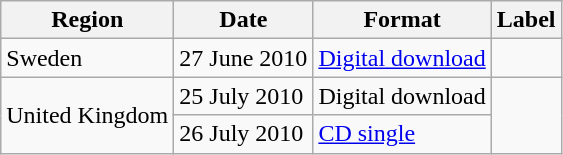<table class="wikitable">
<tr>
<th>Region</th>
<th>Date</th>
<th>Format</th>
<th>Label</th>
</tr>
<tr>
<td>Sweden</td>
<td>27 June 2010</td>
<td><a href='#'>Digital download</a></td>
<td></td>
</tr>
<tr>
<td rowspan="2">United Kingdom</td>
<td>25 July 2010</td>
<td>Digital download</td>
<td rowspan="2"></td>
</tr>
<tr>
<td>26 July 2010</td>
<td><a href='#'>CD single</a></td>
</tr>
</table>
